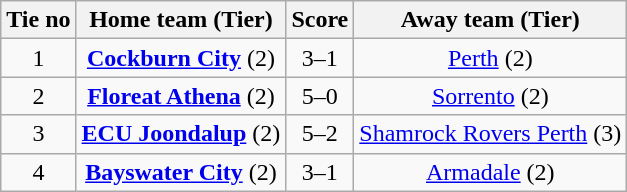<table class="wikitable" style="text-align:center">
<tr>
<th>Tie no</th>
<th>Home team (Tier)</th>
<th>Score</th>
<th>Away team (Tier)</th>
</tr>
<tr>
<td>1</td>
<td><strong><a href='#'>Cockburn City</a></strong> (2)</td>
<td>3–1</td>
<td><a href='#'>Perth</a> (2)</td>
</tr>
<tr>
<td>2</td>
<td><strong><a href='#'>Floreat Athena</a></strong> (2)</td>
<td>5–0</td>
<td><a href='#'>Sorrento</a> (2)</td>
</tr>
<tr>
<td>3</td>
<td><strong><a href='#'>ECU Joondalup</a></strong> (2)</td>
<td>5–2</td>
<td><a href='#'>Shamrock Rovers Perth</a> (3)</td>
</tr>
<tr>
<td>4</td>
<td><strong><a href='#'>Bayswater City</a></strong> (2)</td>
<td>3–1</td>
<td><a href='#'>Armadale</a> (2)</td>
</tr>
</table>
